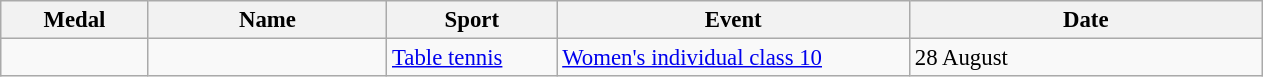<table class="wikitable sortable" style="font-size:95%">
<tr>
<th style="width:6em">Medal</th>
<th style="width:10em">Name</th>
<th style="width:7em">Sport</th>
<th style="width:15em">Event</th>
<th style="width:15em">Date</th>
</tr>
<tr>
<td></td>
<td></td>
<td><a href='#'>Table tennis</a></td>
<td><a href='#'>Women's individual class 10</a></td>
<td>28 August</td>
</tr>
</table>
